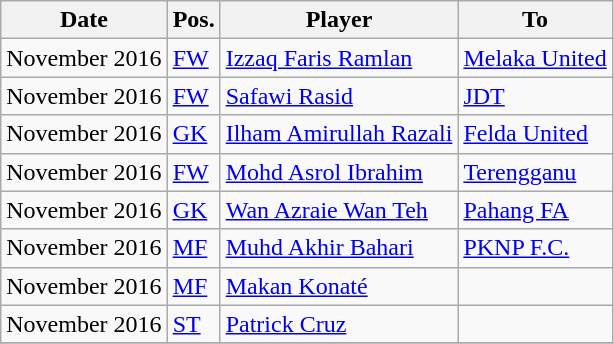<table class="wikitable sortable">
<tr>
<th>Date</th>
<th>Pos.</th>
<th>Player</th>
<th>To</th>
</tr>
<tr>
<td>November 2016</td>
<td><a href='#'>FW</a></td>
<td> <a href='#'>Izzaq Faris Ramlan</a></td>
<td> <a href='#'>Melaka United</a></td>
</tr>
<tr>
<td>November 2016</td>
<td><a href='#'>FW</a></td>
<td> <a href='#'>Safawi Rasid</a></td>
<td> <a href='#'>JDT</a></td>
</tr>
<tr>
<td>November 2016</td>
<td><a href='#'>GK</a></td>
<td> <a href='#'>Ilham Amirullah Razali</a></td>
<td> <a href='#'>Felda United</a></td>
</tr>
<tr>
<td>November 2016</td>
<td><a href='#'>FW</a></td>
<td> <a href='#'>Mohd Asrol Ibrahim</a></td>
<td> <a href='#'>Terengganu</a></td>
</tr>
<tr>
<td>November 2016</td>
<td><a href='#'>GK</a></td>
<td> <a href='#'>Wan Azraie Wan Teh</a></td>
<td> <a href='#'>Pahang FA</a></td>
</tr>
<tr>
<td>November 2016</td>
<td><a href='#'>MF</a></td>
<td> <a href='#'>Muhd Akhir Bahari</a></td>
<td> <a href='#'>PKNP F.C.</a></td>
</tr>
<tr>
<td>November 2016</td>
<td><a href='#'>MF</a></td>
<td> <a href='#'>Makan Konaté</a></td>
<td></td>
</tr>
<tr>
<td>November 2016</td>
<td><a href='#'>ST</a></td>
<td> <a href='#'>Patrick Cruz</a></td>
<td></td>
</tr>
<tr>
</tr>
</table>
